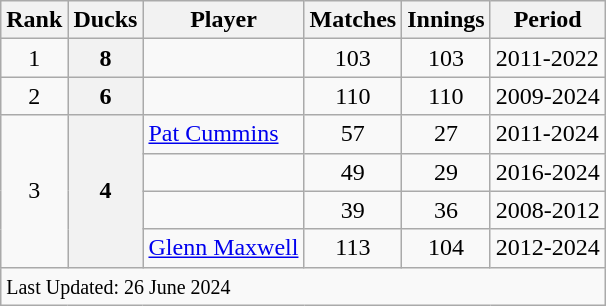<table class="wikitable plainrowheaders sortable">
<tr>
<th scope=col>Rank</th>
<th scope=col>Ducks</th>
<th scope=col>Player</th>
<th scope=col>Matches</th>
<th scope=col>Innings</th>
<th scope=col>Period</th>
</tr>
<tr>
<td align=center>1</td>
<th scope=row style=text-align:center;>8</th>
<td></td>
<td align=center>103</td>
<td align=center>103</td>
<td>2011-2022</td>
</tr>
<tr>
<td align=center>2</td>
<th scope=row style=text-align:center;>6</th>
<td></td>
<td align=center>110</td>
<td align=center>110</td>
<td>2009-2024</td>
</tr>
<tr>
<td align=center rowspan=4>3</td>
<th scope=row style=text-align:center; rowspan=4>4</th>
<td><a href='#'>Pat Cummins</a></td>
<td align=center>57</td>
<td align=center>27</td>
<td>2011-2024</td>
</tr>
<tr>
<td></td>
<td align=center>49</td>
<td align=center>29</td>
<td>2016-2024</td>
</tr>
<tr>
<td></td>
<td align=center>39</td>
<td align=center>36</td>
<td>2008-2012</td>
</tr>
<tr>
<td><a href='#'>Glenn Maxwell</a></td>
<td align=center>113</td>
<td align=center>104</td>
<td>2012-2024</td>
</tr>
<tr class=sortbottom>
<td colspan=6><small>Last Updated: 26 June 2024</small></td>
</tr>
</table>
